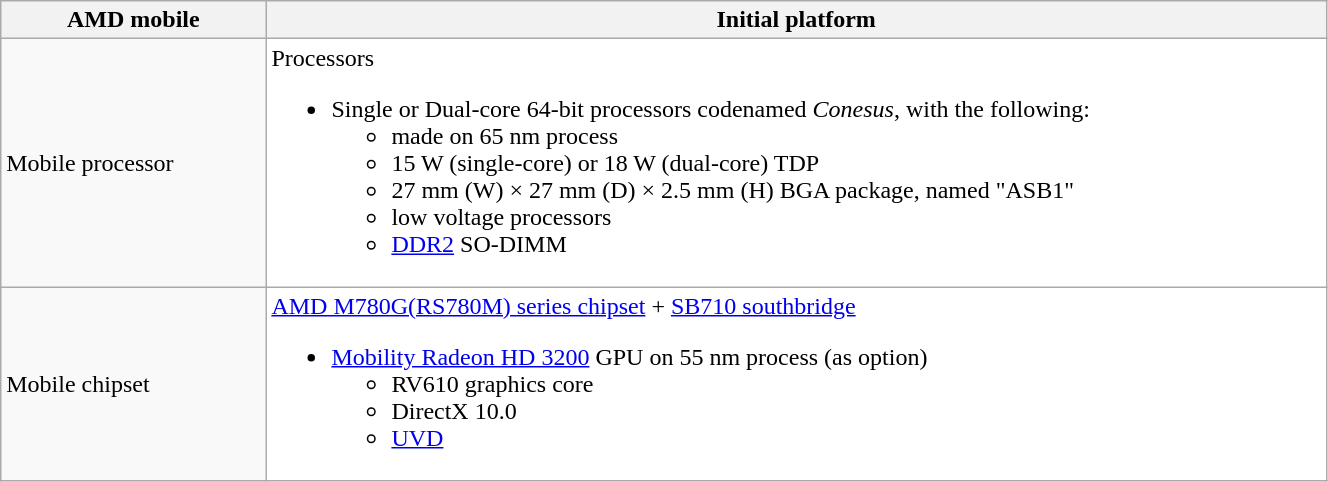<table class="wikitable" style="width:70%;">
<tr>
<th style="width:20%;">AMD mobile</th>
<th>Initial platform</th>
</tr>
<tr>
<td>Mobile processor</td>
<td style="background:white">Processors<br><ul><li>Single or Dual-core 64-bit processors codenamed <em>Conesus</em>, with the following:<ul><li>made on 65 nm process</li><li>15 W (single-core) or 18 W (dual-core) TDP</li><li>27 mm (W) × 27 mm (D) × 2.5 mm (H) BGA package, named "ASB1"</li><li>low voltage processors</li><li><a href='#'>DDR2</a> SO-DIMM</li></ul></li></ul></td>
</tr>
<tr>
<td>Mobile chipset</td>
<td style="background:white"><a href='#'>AMD M780G(RS780M) series chipset</a> + <a href='#'>SB710 southbridge</a><br><ul><li><a href='#'>Mobility Radeon HD 3200</a> GPU on 55 nm process (as option)<ul><li>RV610 graphics core</li><li>DirectX 10.0</li><li><a href='#'>UVD</a></li></ul></li></ul></td>
</tr>
</table>
